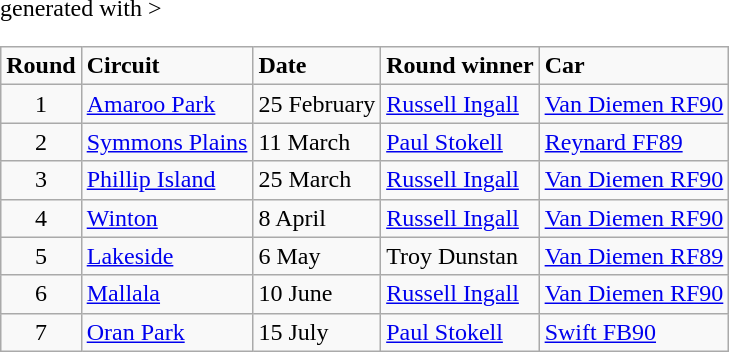<table class="wikitable" <hiddentext>generated with >
<tr style="font-weight:bold">
<td height="14" align="center">Round</td>
<td>Circuit</td>
<td>Date</td>
<td>Round winner</td>
<td>Car</td>
</tr>
<tr>
<td height="14" align="center">1</td>
<td><a href='#'>Amaroo Park</a></td>
<td>25 February</td>
<td><a href='#'>Russell Ingall</a></td>
<td><a href='#'>Van Diemen RF90</a></td>
</tr>
<tr>
<td height="14" align="center">2</td>
<td><a href='#'>Symmons Plains</a></td>
<td>11 March</td>
<td><a href='#'>Paul Stokell</a></td>
<td><a href='#'>Reynard FF89</a></td>
</tr>
<tr>
<td height="14" align="center">3</td>
<td><a href='#'>Phillip Island</a></td>
<td>25 March</td>
<td><a href='#'>Russell Ingall</a></td>
<td><a href='#'>Van Diemen RF90</a></td>
</tr>
<tr>
<td height="14" align="center">4</td>
<td><a href='#'>Winton</a></td>
<td>8 April</td>
<td><a href='#'>Russell Ingall</a></td>
<td><a href='#'>Van Diemen RF90</a></td>
</tr>
<tr>
<td height="14" align="center">5</td>
<td><a href='#'>Lakeside</a></td>
<td>6 May</td>
<td>Troy Dunstan</td>
<td><a href='#'>Van Diemen RF89</a></td>
</tr>
<tr>
<td height="14" align="center">6</td>
<td><a href='#'>Mallala</a></td>
<td>10 June</td>
<td><a href='#'>Russell Ingall</a></td>
<td><a href='#'>Van Diemen RF90</a></td>
</tr>
<tr>
<td height="14" align="center">7</td>
<td><a href='#'>Oran Park</a></td>
<td>15 July</td>
<td><a href='#'>Paul Stokell</a></td>
<td><a href='#'>Swift FB90</a></td>
</tr>
</table>
